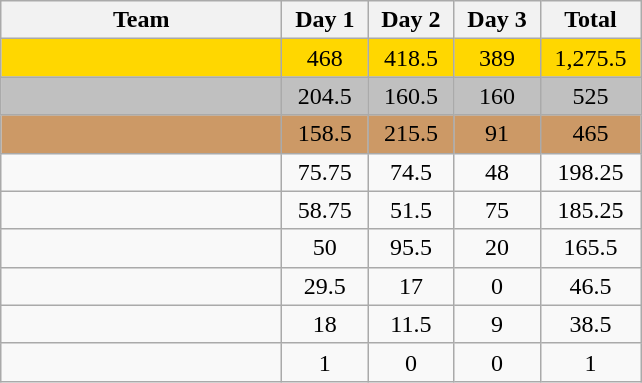<table class="wikitable" style="text-align:center">
<tr>
<th width=180px>Team</th>
<th width=50px>Day 1</th>
<th width=50px>Day 2</th>
<th width=50px>Day 3</th>
<th width=60px>Total</th>
</tr>
<tr bgcolor=gold>
<td align=left></td>
<td>468</td>
<td>418.5</td>
<td>389</td>
<td>1,275.5</td>
</tr>
<tr bgcolor=silver>
<td align=left></td>
<td>204.5</td>
<td>160.5</td>
<td>160</td>
<td>525</td>
</tr>
<tr bgcolor=CC9966>
<td align=left></td>
<td>158.5</td>
<td>215.5</td>
<td>91</td>
<td>465</td>
</tr>
<tr>
<td align=left><strong></strong></td>
<td>75.75</td>
<td>74.5</td>
<td>48</td>
<td>198.25</td>
</tr>
<tr>
<td align=left><em></em></td>
<td>58.75</td>
<td>51.5</td>
<td>75</td>
<td>185.25</td>
</tr>
<tr>
<td align=left></td>
<td>50</td>
<td>95.5</td>
<td>20</td>
<td>165.5</td>
</tr>
<tr>
<td align=left><em></em></td>
<td>29.5</td>
<td>17</td>
<td>0</td>
<td>46.5</td>
</tr>
<tr>
<td align=left><em></em></td>
<td>18</td>
<td>11.5</td>
<td>9</td>
<td>38.5</td>
</tr>
<tr>
<td align=left></td>
<td>1</td>
<td>0</td>
<td>0</td>
<td>1</td>
</tr>
</table>
